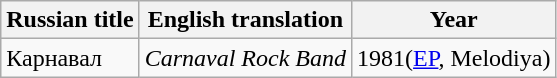<table class="wikitable">
<tr>
<th>Russian title</th>
<th>English translation</th>
<th>Year</th>
</tr>
<tr>
<td>Карнавал</td>
<td><em>Carnaval Rock Band</em></td>
<td>1981(<a href='#'>EP</a>, Melodiya)</td>
</tr>
</table>
